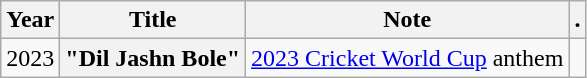<table class="wikitable plainrowheaders unsortable" style="text-align: margin;">
<tr>
<th>Year</th>
<th>Title</th>
<th>Note</th>
<th>.</th>
</tr>
<tr>
<td>2023</td>
<th scope="row">"Dil Jashn Bole"</th>
<td><a href='#'>2023 Cricket World Cup</a> anthem</td>
<td></td>
</tr>
</table>
